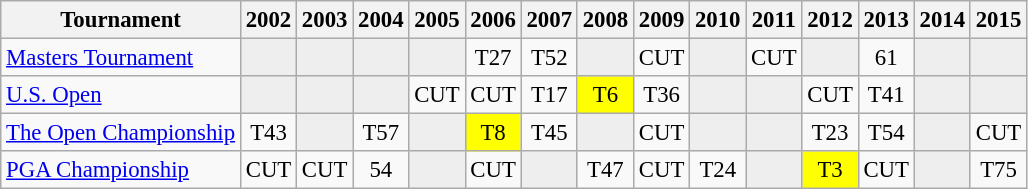<table class="wikitable" style="font-size:95%;text-align:center;">
<tr>
<th>Tournament</th>
<th>2002</th>
<th>2003</th>
<th>2004</th>
<th>2005</th>
<th>2006</th>
<th>2007</th>
<th>2008</th>
<th>2009</th>
<th>2010</th>
<th>2011</th>
<th>2012</th>
<th>2013</th>
<th>2014</th>
<th>2015</th>
</tr>
<tr>
<td align=left><a href='#'>Masters Tournament</a></td>
<td style="background:#eeeeee;"></td>
<td style="background:#eeeeee;"></td>
<td style="background:#eeeeee;"></td>
<td style="background:#eeeeee;"></td>
<td>T27</td>
<td>T52</td>
<td style="background:#eeeeee;"></td>
<td>CUT</td>
<td style="background:#eeeeee;"></td>
<td>CUT</td>
<td style="background:#eeeeee;"></td>
<td>61</td>
<td style="background:#eeeeee;"></td>
<td style="background:#eeeeee;"></td>
</tr>
<tr>
<td align=left><a href='#'>U.S. Open</a></td>
<td style="background:#eeeeee;"></td>
<td style="background:#eeeeee;"></td>
<td style="background:#eeeeee;"></td>
<td>CUT</td>
<td>CUT</td>
<td>T17</td>
<td style="background:yellow;">T6</td>
<td>T36</td>
<td style="background:#eeeeee;"></td>
<td style="background:#eeeeee;"></td>
<td>CUT</td>
<td>T41</td>
<td style="background:#eeeeee;"></td>
<td style="background:#eeeeee;"></td>
</tr>
<tr>
<td align=left><a href='#'>The Open Championship</a></td>
<td>T43</td>
<td style="background:#eeeeee;"></td>
<td>T57</td>
<td style="background:#eeeeee;"></td>
<td style="background:yellow;">T8</td>
<td>T45</td>
<td style="background:#eeeeee;"></td>
<td>CUT</td>
<td style="background:#eeeeee;"></td>
<td style="background:#eeeeee;"></td>
<td>T23</td>
<td>T54</td>
<td style="background:#eeeeee;"></td>
<td>CUT</td>
</tr>
<tr>
<td align=left><a href='#'>PGA Championship</a></td>
<td>CUT</td>
<td>CUT</td>
<td>54</td>
<td style="background:#eeeeee;"></td>
<td>CUT</td>
<td style="background:#eeeeee;"></td>
<td>T47</td>
<td>CUT</td>
<td>T24</td>
<td style="background:#eeeeee;"></td>
<td style="background:yellow;">T3</td>
<td>CUT</td>
<td style="background:#eeeeee;"></td>
<td>T75</td>
</tr>
</table>
